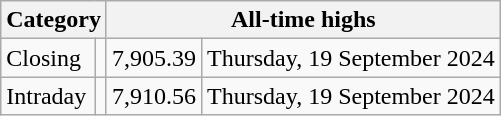<table class="wikitable">
<tr>
<th colspan="2">Category</th>
<th colspan="2">All-time highs</th>
</tr>
<tr>
<td>Closing</td>
<td></td>
<td>7,905.39</td>
<td>Thursday, 19 September 2024</td>
</tr>
<tr>
<td>Intraday</td>
<td></td>
<td>7,910.56</td>
<td>Thursday, 19 September 2024</td>
</tr>
</table>
